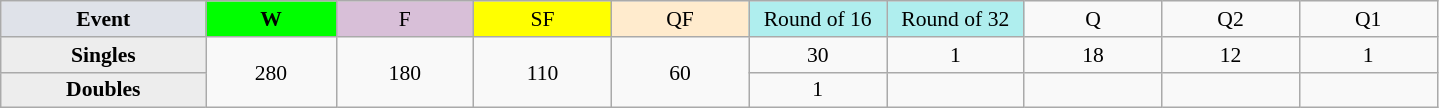<table class=wikitable style=font-size:90%;text-align:center>
<tr>
<td style="width:130px; background:#dfe2e9;"><strong>Event</strong></td>
<td style="width:80px; background:lime;"><strong>W</strong></td>
<td style="width:85px; background:thistle;">F</td>
<td style="width:85px; background:#ff0;">SF</td>
<td style="width:85px; background:#ffebcd;">QF</td>
<td style="width:85px; background:#afeeee;">Round of 16</td>
<td style="width:85px; background:#afeeee;">Round of 32</td>
<td width=85>Q</td>
<td width=85>Q2</td>
<td width=85>Q1</td>
</tr>
<tr>
<th style="background:#ededed;">Singles</th>
<td rowspan=2>280</td>
<td rowspan=2>180</td>
<td rowspan=2>110</td>
<td rowspan=2>60</td>
<td>30</td>
<td>1</td>
<td>18</td>
<td>12</td>
<td>1</td>
</tr>
<tr>
<th style="background:#ededed;">Doubles</th>
<td>1</td>
<td></td>
<td></td>
<td></td>
<td></td>
</tr>
</table>
